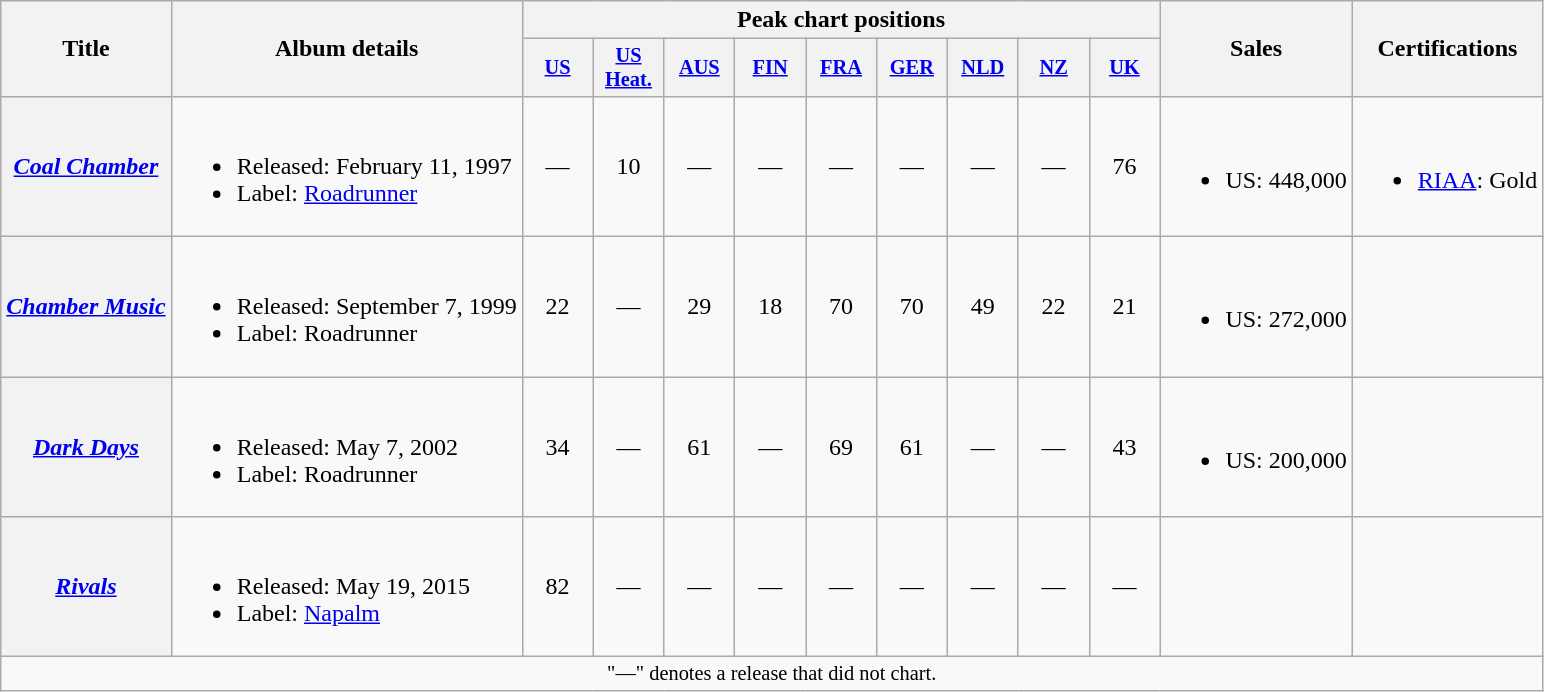<table class="wikitable plainrowheaders">
<tr>
<th scope="col" rowspan="2">Title</th>
<th scope="col" rowspan="2">Album details</th>
<th scope="col" colspan="9">Peak chart positions</th>
<th scope="col" rowspan="2">Sales</th>
<th scope="col" rowspan="2">Certifications</th>
</tr>
<tr>
<th scope="col" style="width:3em;font-size:85%"><a href='#'>US</a><br></th>
<th style="width:3em;font-size:85%"><a href='#'>US<br>Heat.</a><br></th>
<th scope="col" style="width:3em;font-size:85%"><a href='#'>AUS</a><br></th>
<th scope="col" style="width:3em;font-size:85%"><a href='#'>FIN</a><br></th>
<th scope="col" style="width:3em;font-size:85%"><a href='#'>FRA</a><br></th>
<th scope="col" style="width:3em;font-size:85%"><a href='#'>GER</a><br></th>
<th scope="col" style="width:3em;font-size:85%"><a href='#'>NLD</a><br></th>
<th scope="col" style="width:3em;font-size:85%"><a href='#'>NZ</a><br></th>
<th scope="col" style="width:3em;font-size:85%"><a href='#'>UK</a><br></th>
</tr>
<tr>
<th scope="row"><em><a href='#'>Coal Chamber</a></em></th>
<td><br><ul><li>Released: February 11, 1997</li><li>Label: <a href='#'>Roadrunner</a></li></ul></td>
<td style="text-align:center;">—</td>
<td style="text-align:center;">10</td>
<td style="text-align:center;">—</td>
<td style="text-align:center;">—</td>
<td style="text-align:center;">—</td>
<td style="text-align:center;">—</td>
<td style="text-align:center;">—</td>
<td style="text-align:center;">—</td>
<td style="text-align:center;">76</td>
<td><br><ul><li>US: 448,000</li></ul></td>
<td><br><ul><li><a href='#'>RIAA</a>: Gold</li></ul></td>
</tr>
<tr>
<th scope="row"><em><a href='#'>Chamber Music</a></em></th>
<td><br><ul><li>Released: September 7, 1999</li><li>Label: Roadrunner</li></ul></td>
<td style="text-align:center;">22</td>
<td style="text-align:center;">—</td>
<td style="text-align:center;">29</td>
<td style="text-align:center;">18</td>
<td style="text-align:center;">70</td>
<td style="text-align:center;">70</td>
<td style="text-align:center;">49</td>
<td style="text-align:center;">22</td>
<td style="text-align:center;">21</td>
<td><br><ul><li>US: 272,000</li></ul></td>
<td></td>
</tr>
<tr>
<th scope="row"><em><a href='#'>Dark Days</a></em></th>
<td><br><ul><li>Released: May 7, 2002</li><li>Label: Roadrunner</li></ul></td>
<td style="text-align:center;">34</td>
<td style="text-align:center;">—</td>
<td style="text-align:center;">61</td>
<td style="text-align:center;">—</td>
<td style="text-align:center;">69</td>
<td style="text-align:center;">61</td>
<td style="text-align:center;">—</td>
<td style="text-align:center;">—</td>
<td style="text-align:center;">43</td>
<td><br><ul><li>US: 200,000</li></ul></td>
<td></td>
</tr>
<tr>
<th scope="row"><em><a href='#'>Rivals</a></em></th>
<td><br><ul><li>Released: May 19, 2015</li><li>Label: <a href='#'>Napalm</a></li></ul></td>
<td style="text-align:center;">82</td>
<td style="text-align:center;">—</td>
<td style="text-align:center;">—</td>
<td style="text-align:center;">—</td>
<td style="text-align:center;">—</td>
<td style="text-align:center;">—</td>
<td style="text-align:center;">—</td>
<td style="text-align:center;">—</td>
<td style="text-align:center;">—</td>
<td></td>
<td></td>
</tr>
<tr>
<td colspan="13" style="text-align:center; font-size:85%">"—" denotes a release that did not chart.</td>
</tr>
</table>
